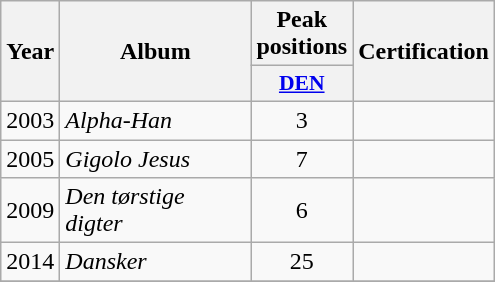<table class="wikitable">
<tr>
<th align="center" rowspan="2" width="10">Year</th>
<th align="center" rowspan="2" width="120">Album</th>
<th align="center" colspan="1" width="20">Peak positions</th>
<th align="center" rowspan="2" width="70">Certification</th>
</tr>
<tr>
<th scope="col" style="width:3em;font-size:90%;"><a href='#'>DEN</a><br></th>
</tr>
<tr>
<td style="text-align:center;">2003</td>
<td><em>Alpha-Han</em></td>
<td style="text-align:center;">3</td>
<td style="text-align:center;"></td>
</tr>
<tr>
<td style="text-align:center;">2005</td>
<td><em>Gigolo Jesus</em></td>
<td style="text-align:center;">7</td>
<td style="text-align:center;"></td>
</tr>
<tr>
<td style="text-align:center;">2009</td>
<td><em>Den tørstige digter</em></td>
<td style="text-align:center;">6</td>
<td style="text-align:center;"></td>
</tr>
<tr>
<td style="text-align:center;">2014</td>
<td><em>Dansker</em></td>
<td style="text-align:center;">25</td>
<td style="text-align:center;"></td>
</tr>
<tr>
</tr>
</table>
